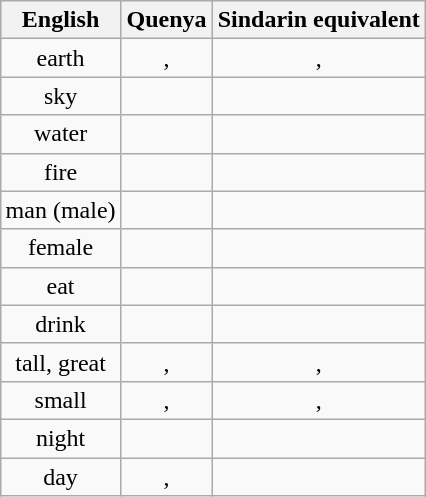<table class="wikitable" style="text-align: center; float:right;">
<tr>
<th>English</th>
<th>Quenya</th>
<th>Sindarin equivalent</th>
</tr>
<tr ->
<td>earth</td>
<td>, </td>
<td>, </td>
</tr>
<tr ->
<td>sky</td>
<td></td>
<td></td>
</tr>
<tr ->
<td>water</td>
<td></td>
<td></td>
</tr>
<tr ->
<td>fire</td>
<td></td>
<td></td>
</tr>
<tr ->
<td>man (male)</td>
<td></td>
<td></td>
</tr>
<tr ->
<td>female</td>
<td></td>
<td></td>
</tr>
<tr ->
<td>eat</td>
<td></td>
<td></td>
</tr>
<tr ->
<td>drink</td>
<td></td>
<td></td>
</tr>
<tr ->
<td>tall, great</td>
<td>, </td>
<td>, </td>
</tr>
<tr ->
<td>small</td>
<td>, </td>
<td>, </td>
</tr>
<tr ->
<td>night</td>
<td></td>
<td></td>
</tr>
<tr ->
<td>day</td>
<td>, </td>
<td></td>
</tr>
</table>
